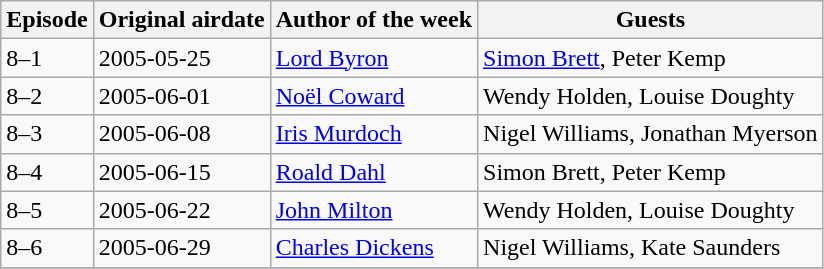<table class="wikitable">
<tr>
<th>Episode</th>
<th>Original airdate</th>
<th>Author of the week</th>
<th>Guests</th>
</tr>
<tr>
<td>8–1</td>
<td>2005-05-25</td>
<td><a href='#'>Lord Byron</a></td>
<td><a href='#'>Simon Brett</a>, Peter Kemp</td>
</tr>
<tr>
<td>8–2</td>
<td>2005-06-01</td>
<td><a href='#'>Noël Coward</a></td>
<td>Wendy Holden, Louise Doughty</td>
</tr>
<tr>
<td>8–3</td>
<td>2005-06-08</td>
<td><a href='#'>Iris Murdoch</a></td>
<td>Nigel Williams, Jonathan Myerson</td>
</tr>
<tr>
<td>8–4</td>
<td>2005-06-15</td>
<td><a href='#'>Roald Dahl</a></td>
<td>Simon Brett, Peter Kemp</td>
</tr>
<tr>
<td>8–5</td>
<td>2005-06-22</td>
<td><a href='#'>John Milton</a></td>
<td>Wendy Holden, Louise Doughty</td>
</tr>
<tr>
<td>8–6</td>
<td>2005-06-29</td>
<td><a href='#'>Charles Dickens</a></td>
<td>Nigel Williams, Kate Saunders</td>
</tr>
<tr>
</tr>
</table>
